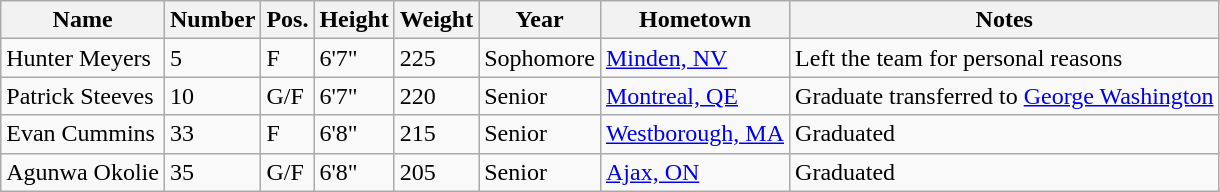<table class="wikitable sortable" border="1">
<tr>
<th>Name</th>
<th>Number</th>
<th>Pos.</th>
<th>Height</th>
<th>Weight</th>
<th>Year</th>
<th>Hometown</th>
<th class="unsortable">Notes</th>
</tr>
<tr>
<td>Hunter Meyers</td>
<td>5</td>
<td>F</td>
<td>6'7"</td>
<td>225</td>
<td>Sophomore</td>
<td><a href='#'>Minden, NV</a></td>
<td>Left the team for personal reasons</td>
</tr>
<tr>
<td>Patrick Steeves</td>
<td>10</td>
<td>G/F</td>
<td>6'7"</td>
<td>220</td>
<td>Senior</td>
<td><a href='#'>Montreal, QE</a></td>
<td>Graduate transferred to <a href='#'>George Washington</a></td>
</tr>
<tr>
<td>Evan Cummins</td>
<td>33</td>
<td>F</td>
<td>6'8"</td>
<td>215</td>
<td>Senior</td>
<td><a href='#'>Westborough, MA</a></td>
<td>Graduated</td>
</tr>
<tr>
<td>Agunwa Okolie</td>
<td>35</td>
<td>G/F</td>
<td>6'8"</td>
<td>205</td>
<td>Senior</td>
<td><a href='#'>Ajax, ON</a></td>
<td>Graduated</td>
</tr>
</table>
